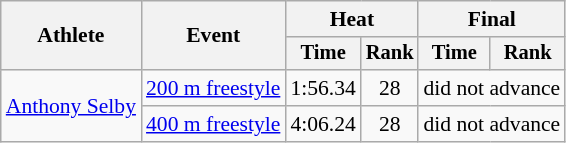<table class=wikitable style="font-size:90%">
<tr>
<th rowspan=2>Athlete</th>
<th rowspan=2>Event</th>
<th colspan="2">Heat</th>
<th colspan="2">Final</th>
</tr>
<tr style="font-size:95%">
<th>Time</th>
<th>Rank</th>
<th>Time</th>
<th>Rank</th>
</tr>
<tr align=center>
<td align=left rowspan=2><a href='#'>Anthony Selby</a></td>
<td align=left><a href='#'>200 m freestyle</a></td>
<td>1:56.34</td>
<td>28</td>
<td colspan=2>did not advance</td>
</tr>
<tr align=center>
<td align=left><a href='#'>400 m freestyle</a></td>
<td>4:06.24</td>
<td>28</td>
<td colspan=2>did not advance</td>
</tr>
</table>
